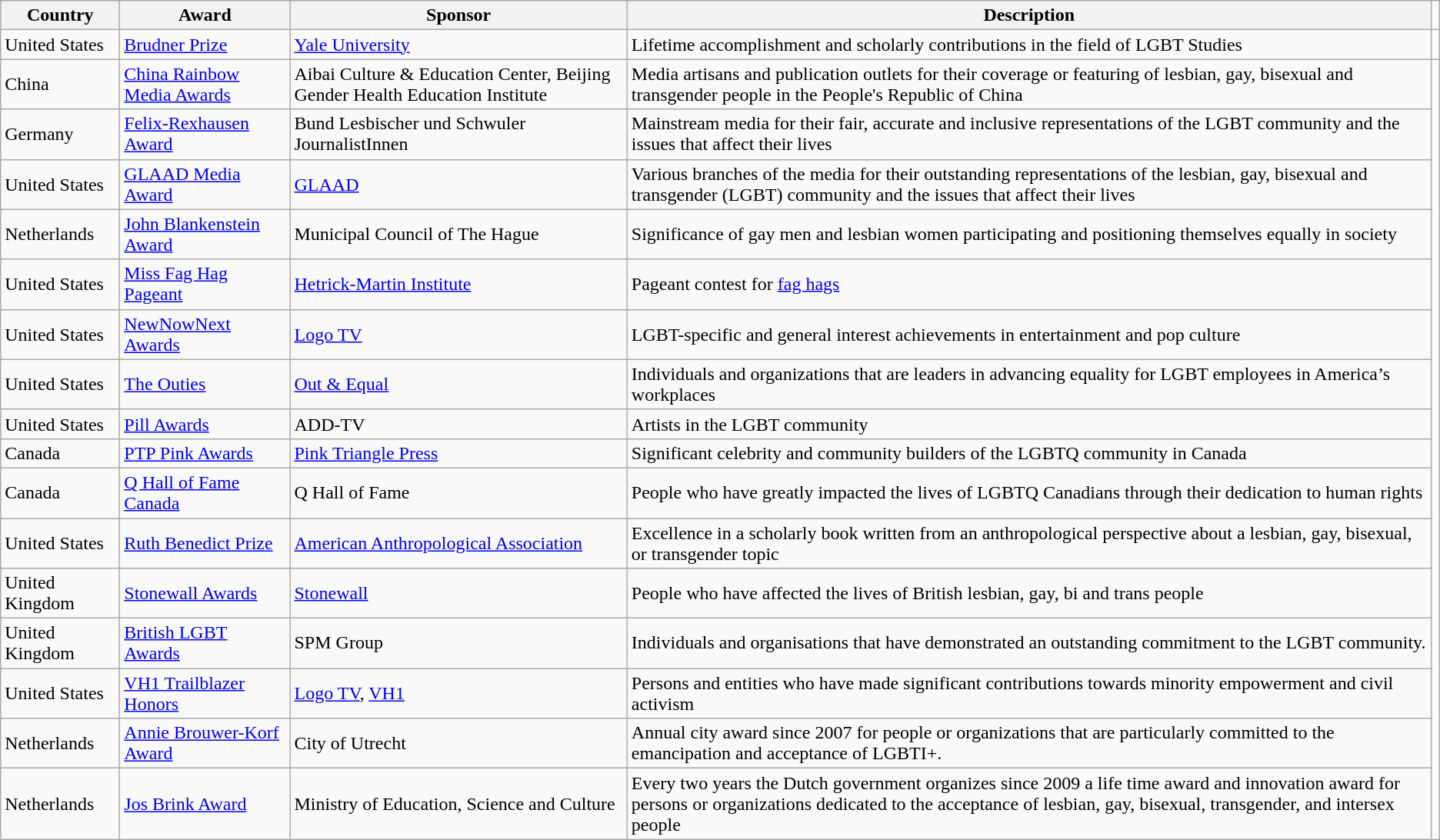<table class="wikitable sortable">
<tr>
<th style="width:6em;">Country</th>
<th>Award</th>
<th>Sponsor</th>
<th>Description</th>
</tr>
<tr>
<td>United States</td>
<td><a href='#'>Brudner Prize</a></td>
<td><a href='#'>Yale University</a></td>
<td>Lifetime accomplishment and scholarly contributions in the field of LGBT Studies</td>
<td></td>
</tr>
<tr>
<td>China</td>
<td><a href='#'>China Rainbow Media Awards</a></td>
<td>Aibai Culture & Education Center, Beijing Gender Health Education Institute</td>
<td>Media artisans and publication outlets for their coverage or featuring of lesbian, gay, bisexual and transgender people in the People's Republic of China</td>
</tr>
<tr>
<td>Germany</td>
<td><a href='#'>Felix-Rexhausen Award</a></td>
<td>Bund Lesbischer und Schwuler JournalistInnen</td>
<td>Mainstream media for their fair, accurate and inclusive representations of the LGBT community and the issues that affect their lives</td>
</tr>
<tr>
<td>United States</td>
<td><a href='#'>GLAAD Media Award</a></td>
<td><a href='#'>GLAAD</a></td>
<td>Various branches of the media for their outstanding representations of the lesbian, gay, bisexual and transgender (LGBT) community and the issues that affect their lives</td>
</tr>
<tr>
<td>Netherlands</td>
<td><a href='#'>John Blankenstein Award</a></td>
<td>Municipal Council of The Hague</td>
<td>Significance of gay men and lesbian women participating and positioning themselves equally in society</td>
</tr>
<tr>
<td>United States</td>
<td><a href='#'>Miss Fag Hag Pageant</a></td>
<td><a href='#'>Hetrick-Martin Institute</a></td>
<td>Pageant contest for <a href='#'>fag hags</a></td>
</tr>
<tr>
<td>United States</td>
<td><a href='#'>NewNowNext Awards</a></td>
<td><a href='#'>Logo TV</a></td>
<td>LGBT-specific and general interest achievements in entertainment and pop culture</td>
</tr>
<tr>
<td>United States</td>
<td><a href='#'>The Outies</a></td>
<td><a href='#'>Out & Equal</a></td>
<td>Individuals and organizations that are leaders in advancing equality for LGBT employees in America’s workplaces</td>
</tr>
<tr>
<td>United States</td>
<td><a href='#'>Pill Awards</a></td>
<td>ADD-TV</td>
<td>Artists in the LGBT community</td>
</tr>
<tr>
<td>Canada</td>
<td><a href='#'>PTP Pink Awards</a></td>
<td><a href='#'>Pink Triangle Press</a></td>
<td>Significant celebrity and community builders of the LGBTQ community in Canada</td>
</tr>
<tr>
<td>Canada</td>
<td><a href='#'>Q Hall of Fame Canada</a></td>
<td>Q Hall of Fame</td>
<td>People who have greatly impacted the lives of LGBTQ Canadians through their dedication to human rights</td>
</tr>
<tr>
<td>United States</td>
<td><a href='#'>Ruth Benedict Prize</a></td>
<td><a href='#'>American Anthropological Association</a></td>
<td>Excellence in a scholarly book written from an anthropological perspective about a lesbian, gay, bisexual, or transgender topic</td>
</tr>
<tr>
<td>United Kingdom</td>
<td><a href='#'>Stonewall Awards</a></td>
<td><a href='#'>Stonewall</a></td>
<td>People who have affected the lives of British lesbian, gay, bi and trans people</td>
</tr>
<tr>
<td>United Kingdom</td>
<td><a href='#'>British LGBT Awards</a></td>
<td>SPM Group</td>
<td>Individuals and organisations that have demonstrated an outstanding commitment to the LGBT community.</td>
</tr>
<tr>
<td>United States</td>
<td><a href='#'>VH1 Trailblazer Honors</a></td>
<td><a href='#'>Logo TV</a>, <a href='#'>VH1</a></td>
<td>Persons and entities who have made significant contributions towards minority empowerment and civil activism</td>
</tr>
<tr>
<td>Netherlands</td>
<td><a href='#'>Annie Brouwer-Korf Award</a></td>
<td>City of Utrecht</td>
<td>Annual city award since 2007 for people or organizations that are particularly committed to the emancipation and acceptance of LGBTI+.</td>
</tr>
<tr>
<td>Netherlands</td>
<td><a href='#'>Jos Brink Award</a></td>
<td>Ministry of Education, Science and Culture</td>
<td>Every two years the Dutch government organizes since 2009 a life time award and innovation award for persons or organizations dedicated to the acceptance of lesbian, gay, bisexual, transgender, and intersex people</td>
</tr>
</table>
